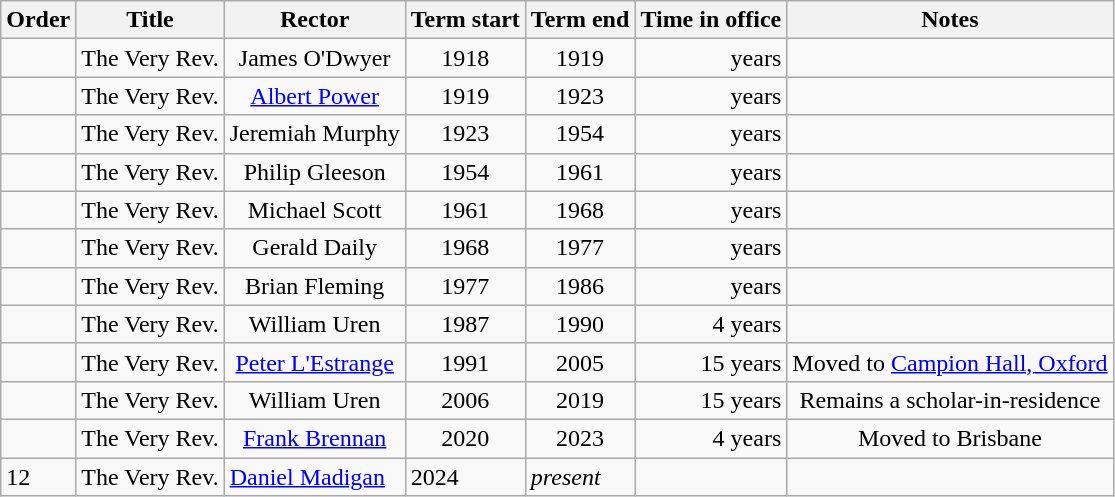<table class="wikitable sortable">
<tr>
<th>Order</th>
<th>Title</th>
<th>Rector</th>
<th>Term start</th>
<th>Term end</th>
<th>Time in office</th>
<th>Notes</th>
</tr>
<tr style="text-align:center;">
<td></td>
<td>The Very Rev.</td>
<td>James O'Dwyer </td>
<td>1918</td>
<td>1919</td>
<td align=right> years</td>
<td></td>
</tr>
<tr style="text-align:center;">
<td></td>
<td>The Very Rev.</td>
<td><a href='#'>Albert Power</a> </td>
<td>1919</td>
<td>1923</td>
<td align=right> years</td>
<td></td>
</tr>
<tr style="text-align:center;">
<td></td>
<td>The Very Rev.</td>
<td>Jeremiah Murphy </td>
<td>1923</td>
<td>1954</td>
<td align=right> years</td>
<td></td>
</tr>
<tr style="text-align:center;">
<td></td>
<td>The Very Rev.</td>
<td>Philip Gleeson </td>
<td>1954</td>
<td>1961</td>
<td align=right> years</td>
<td></td>
</tr>
<tr style="text-align:center;">
<td></td>
<td>The Very Rev.</td>
<td>Michael Scott </td>
<td>1961</td>
<td>1968</td>
<td align=right> years</td>
<td></td>
</tr>
<tr style="text-align:center;">
<td></td>
<td>The Very Rev.</td>
<td>Gerald Daily </td>
<td>1968</td>
<td>1977</td>
<td align=right> years</td>
<td></td>
</tr>
<tr style="text-align:center;">
<td></td>
<td>The Very Rev.</td>
<td>Brian Fleming </td>
<td>1977</td>
<td>1986</td>
<td align=right> years</td>
<td></td>
</tr>
<tr style="text-align:center;">
<td></td>
<td>The Very Rev.</td>
<td>William Uren </td>
<td>1987</td>
<td>1990</td>
<td align=right>4 years</td>
<td></td>
</tr>
<tr style="text-align:center;">
<td></td>
<td>The Very Rev.</td>
<td><a href='#'>Peter L'Estrange</a> </td>
<td>1991</td>
<td>2005</td>
<td align=right>15 years</td>
<td>Moved to <a href='#'>Campion Hall, Oxford</a></td>
</tr>
<tr style="text-align:center;">
<td></td>
<td>The Very Rev.</td>
<td>William Uren  </td>
<td>2006</td>
<td>2019</td>
<td align=right>15 years</td>
<td>Remains a scholar-in-residence</td>
</tr>
<tr style="text-align:center;">
<td></td>
<td>The Very Rev.</td>
<td><a href='#'>Frank Brennan</a>  </td>
<td>2020</td>
<td>2023</td>
<td align="right">4 years</td>
<td>Moved to Brisbane</td>
</tr>
<tr>
<td>12</td>
<td>The Very Rev.</td>
<td><a href='#'>Daniel Madigan</a> </td>
<td>2024</td>
<td><em>present</em></td>
<td></td>
<td></td>
</tr>
</table>
